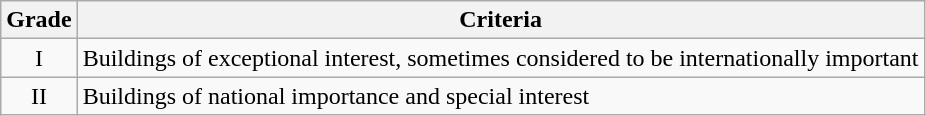<table class="wikitable">
<tr>
<th>Grade</th>
<th>Criteria</th>
</tr>
<tr>
<td align="center" >I</td>
<td>Buildings of exceptional interest, sometimes considered to be internationally important</td>
</tr>
<tr>
<td align="center" >II</td>
<td>Buildings of national importance and special interest</td>
</tr>
</table>
